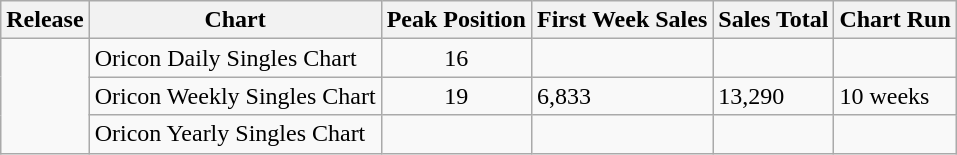<table class="wikitable">
<tr>
<th>Release</th>
<th>Chart</th>
<th>Peak Position</th>
<th>First Week Sales</th>
<th>Sales Total</th>
<th>Chart Run</th>
</tr>
<tr>
<td rowspan="3"></td>
<td>Oricon Daily Singles Chart</td>
<td align="center">16</td>
<td></td>
<td></td>
<td></td>
</tr>
<tr>
<td>Oricon Weekly Singles Chart</td>
<td align="center">19</td>
<td>6,833</td>
<td>13,290</td>
<td>10 weeks</td>
</tr>
<tr>
<td>Oricon Yearly Singles Chart</td>
<td align="center"></td>
<td></td>
<td></td>
<td></td>
</tr>
</table>
